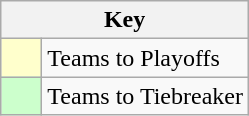<table class="wikitable" style="text-align: center;">
<tr>
<th colspan=2>Key</th>
</tr>
<tr>
<td style="background:#ffffcc; width:20px;"></td>
<td align=left>Teams to Playoffs</td>
</tr>
<tr>
<td style="background:#ccffcc; width:20px;"></td>
<td align=left>Teams to Tiebreaker</td>
</tr>
</table>
